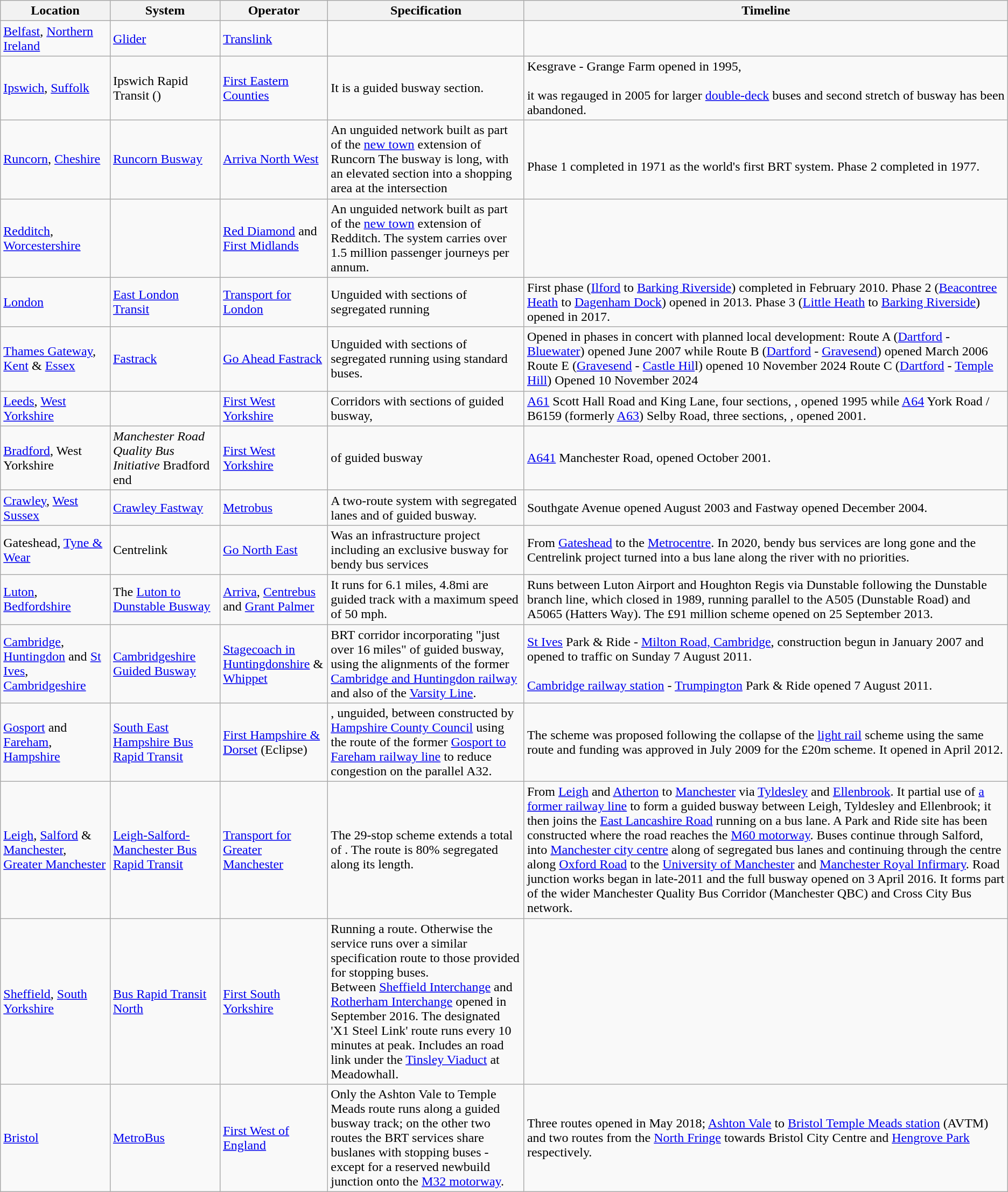<table class="wikitable sortable">
<tr>
<th>Location</th>
<th>System</th>
<th>Operator</th>
<th>Specification</th>
<th>Timeline</th>
</tr>
<tr>
<td><a href='#'>Belfast</a>, <a href='#'>Northern Ireland</a></td>
<td><a href='#'>Glider</a></td>
<td><a href='#'>Translink</a></td>
<td></td>
<td></td>
</tr>
<tr>
<td><a href='#'>Ipswich</a>, <a href='#'>Suffolk</a></td>
<td>Ipswich Rapid Transit ()</td>
<td><a href='#'>First Eastern Counties</a></td>
<td>It is a  guided busway section.</td>
<td>Kesgrave - Grange Farm opened in 1995,<br><br>it was regauged in 2005 for larger <a href='#'>double-deck</a> buses and second stretch of busway has been abandoned.</td>
</tr>
<tr>
<td><a href='#'>Runcorn</a>, <a href='#'>Cheshire</a></td>
<td><a href='#'>Runcorn Busway</a></td>
<td><a href='#'>Arriva North West</a></td>
<td>An unguided network built as part of the <a href='#'>new town</a> extension of Runcorn The busway is  long, with an elevated section into a shopping area at the intersection</td>
<td><br>Phase 1 completed in 1971 as the world's first BRT system. Phase 2 completed in 1977.</td>
</tr>
<tr>
<td><a href='#'>Redditch</a>, <a href='#'>Worcestershire</a></td>
<td></td>
<td><a href='#'>Red Diamond</a> and <a href='#'>First Midlands</a></td>
<td>An unguided network built as part of the <a href='#'>new town</a> extension of Redditch. The system carries over 1.5 million passenger journeys per annum.</td>
<td></td>
</tr>
<tr>
<td><a href='#'>London</a></td>
<td><a href='#'>East London Transit</a></td>
<td><a href='#'>Transport for London</a></td>
<td>Unguided with sections of segregated running</td>
<td>First phase (<a href='#'>Ilford</a> to <a href='#'>Barking Riverside</a>) completed in February 2010. Phase 2 (<a href='#'>Beacontree Heath</a> to <a href='#'>Dagenham Dock</a>) opened in 2013. Phase 3 (<a href='#'>Little Heath</a>  to <a href='#'>Barking Riverside</a>) opened in 2017.</td>
</tr>
<tr>
<td><a href='#'>Thames Gateway</a>, <a href='#'>Kent</a> & <a href='#'>Essex</a></td>
<td><a href='#'>Fastrack</a></td>
<td><a href='#'>Go Ahead Fastrack</a></td>
<td>Unguided with sections of segregated running using standard buses.</td>
<td>Opened in phases in concert with planned local development: Route A (<a href='#'>Dartford</a> - <a href='#'>Bluewater</a>) opened June 2007 while Route B (<a href='#'>Dartford</a> - <a href='#'>Gravesend</a>) opened March 2006<br>Route E (<a href='#'>Gravesend</a> - <a href='#'>Castle Hil</a>l) opened 10 November 2024
Route C (<a href='#'>Dartford</a> - <a href='#'>Temple Hill</a>) Opened 10 November 2024</td>
</tr>
<tr>
<td><a href='#'>Leeds</a>, <a href='#'>West Yorkshire</a></td>
<td></td>
<td><a href='#'>First West Yorkshire</a></td>
<td>Corridors with sections of guided busway,</td>
<td><a href='#'>A61</a> Scott Hall Road and King Lane, four sections, , opened 1995 while <a href='#'>A64</a> York Road / B6159 (formerly <a href='#'>A63</a>) Selby Road, three sections, , opened 2001.</td>
</tr>
<tr>
<td><a href='#'>Bradford</a>, West Yorkshire</td>
<td><em>Manchester Road Quality Bus Initiative</em> Bradford end</td>
<td><a href='#'>First West Yorkshire</a></td>
<td> of guided busway</td>
<td><a href='#'>A641</a> Manchester Road, opened October 2001.</td>
</tr>
<tr>
<td><a href='#'>Crawley</a>, <a href='#'>West Sussex</a></td>
<td><a href='#'>Crawley Fastway</a></td>
<td><a href='#'>Metrobus</a></td>
<td>A  two-route system with segregated lanes and  of guided busway.</td>
<td>Southgate Avenue opened August 2003 and Fastway opened December 2004.</td>
</tr>
<tr>
<td>Gateshead, <a href='#'>Tyne & Wear</a></td>
<td>Centrelink</td>
<td><a href='#'>Go North East</a></td>
<td>Was an infrastructure project including an exclusive busway for bendy bus services</td>
<td>From <a href='#'>Gateshead</a> to the <a href='#'>Metrocentre</a>. In 2020, bendy bus services are long gone and the Centrelink project turned into a bus lane along the river with no priorities.</td>
</tr>
<tr>
<td><a href='#'>Luton</a>, <a href='#'>Bedfordshire</a></td>
<td>The <a href='#'>Luton to Dunstable Busway</a></td>
<td><a href='#'>Arriva</a>, <a href='#'>Centrebus</a> and <a href='#'>Grant Palmer</a></td>
<td>It runs for 6.1 miles, 4.8mi are guided track with a maximum speed of 50 mph.</td>
<td>Runs between Luton Airport and Houghton Regis via Dunstable following the Dunstable branch line, which closed in 1989, running parallel to the A505 (Dunstable Road) and A5065 (Hatters Way). The £91 million scheme opened on 25 September 2013.</td>
</tr>
<tr>
<td><a href='#'>Cambridge</a>, <a href='#'>Huntingdon</a> and <a href='#'>St Ives</a>, <a href='#'>Cambridgeshire</a></td>
<td><a href='#'>Cambridgeshire Guided Busway</a></td>
<td><a href='#'>Stagecoach in Huntingdonshire</a> & <a href='#'>Whippet</a></td>
<td>BRT corridor incorporating "just over 16 miles" of guided busway, using the alignments of the former <a href='#'>Cambridge and Huntingdon railway</a> and also of the <a href='#'>Varsity Line</a>.</td>
<td><a href='#'>St Ives</a> Park & Ride - <a href='#'>Milton Road, Cambridge</a>, construction begun in January 2007 and opened to traffic on Sunday 7 August 2011. <br><br><a href='#'>Cambridge railway station</a> - <a href='#'>Trumpington</a> Park & Ride opened 7 August 2011.</td>
</tr>
<tr>
<td><a href='#'>Gosport</a> and <a href='#'>Fareham</a>, <a href='#'>Hampshire</a></td>
<td><a href='#'>South East Hampshire Bus Rapid Transit</a></td>
<td><a href='#'>First Hampshire & Dorset</a> (Eclipse)</td>
<td>, unguided, between constructed by <a href='#'>Hampshire County Council</a> using the route of the former <a href='#'>Gosport to Fareham railway line</a> to reduce congestion on the parallel A32.</td>
<td>The scheme was proposed following the collapse of the <a href='#'>light rail</a> scheme using the same route and funding was approved in July 2009 for the £20m scheme. It opened in April 2012.</td>
</tr>
<tr>
<td><a href='#'>Leigh</a>, <a href='#'>Salford</a> & <a href='#'>Manchester</a>, <a href='#'>Greater Manchester</a></td>
<td><a href='#'>Leigh-Salford-Manchester Bus Rapid Transit</a></td>
<td><a href='#'>Transport for Greater Manchester</a></td>
<td>The 29-stop scheme extends a total of . The route is 80% segregated along its length.</td>
<td>From <a href='#'>Leigh</a> and <a href='#'>Atherton</a> to <a href='#'>Manchester</a> via <a href='#'>Tyldesley</a> and <a href='#'>Ellenbrook</a>. It partial use of <a href='#'>a former railway line</a> to form a  guided busway between Leigh, Tyldesley and Ellenbrook; it then joins the <a href='#'>East Lancashire Road</a> running on a bus lane. A Park and Ride site has been constructed where the road reaches the <a href='#'>M60 motorway</a>. Buses continue through Salford, into <a href='#'>Manchester city centre</a> along  of segregated bus lanes and continuing through the centre along <a href='#'>Oxford Road</a> to the <a href='#'>University of Manchester</a> and <a href='#'>Manchester Royal Infirmary</a>. Road junction works began in late-2011 and the full busway opened on 3 April 2016. It forms part of the wider Manchester Quality Bus Corridor (Manchester QBC) and Cross City Bus network.</td>
</tr>
<tr>
<td><a href='#'>Sheffield</a>, <a href='#'>South Yorkshire</a></td>
<td><a href='#'>Bus Rapid Transit North</a></td>
<td><a href='#'>First South Yorkshire</a></td>
<td>Running a  route. Otherwise the service runs over a similar specification route to those provided for stopping buses.<br>Between <a href='#'>Sheffield Interchange</a> and <a href='#'>Rotherham Interchange</a> opened in September 2016. The designated 'X1 Steel Link' route runs every 10 minutes at peak.  Includes an  road link under the <a href='#'>Tinsley Viaduct</a> at Meadowhall.</td>
<td></td>
</tr>
<tr>
<td><a href='#'>Bristol</a></td>
<td><a href='#'>MetroBus</a></td>
<td><a href='#'>First West of England</a></td>
<td>Only the Ashton Vale to Temple Meads route runs along a guided busway track; on the other two routes the BRT services share buslanes with stopping buses - except for a reserved newbuild junction onto the <a href='#'>M32 motorway</a>.</td>
<td>Three routes opened in May 2018; <a href='#'>Ashton Vale</a> to <a href='#'>Bristol Temple Meads station</a> (AVTM) and two routes from the <a href='#'>North Fringe</a> towards Bristol City Centre and  <a href='#'>Hengrove Park</a> respectively.</td>
</tr>
</table>
